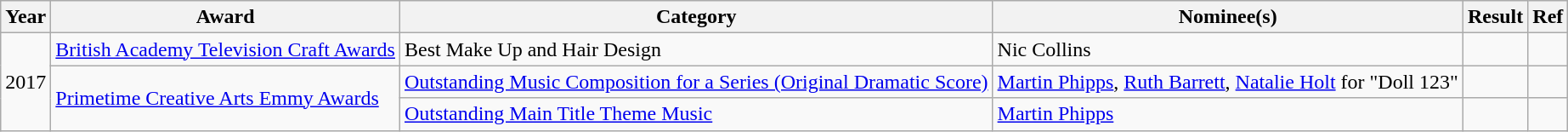<table class="wikitable sortable">
<tr>
<th>Year</th>
<th>Award</th>
<th>Category</th>
<th>Nominee(s)</th>
<th>Result</th>
<th>Ref</th>
</tr>
<tr>
<td style="text-align:center;" rowspan="3">2017</td>
<td><a href='#'>British Academy Television Craft Awards</a></td>
<td>Best Make Up and Hair Design</td>
<td>Nic Collins</td>
<td></td>
<td style="text-align:center;"></td>
</tr>
<tr>
<td rowspan="2"><a href='#'>Primetime Creative Arts Emmy Awards</a></td>
<td><a href='#'>Outstanding Music Composition for a Series (Original Dramatic Score)</a></td>
<td><a href='#'>Martin Phipps</a>, <a href='#'>Ruth Barrett</a>, <a href='#'>Natalie Holt</a> for "Doll 123"</td>
<td></td>
<td style="text-align:center;"></td>
</tr>
<tr>
<td><a href='#'>Outstanding Main Title Theme Music</a></td>
<td><a href='#'>Martin Phipps</a></td>
<td></td>
<td style="text-align:center;"></td>
</tr>
</table>
